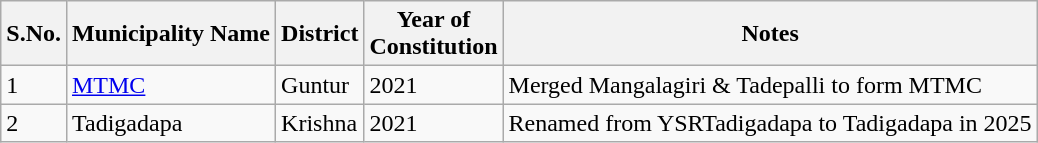<table class="wikitable">
<tr>
<th>S.No.</th>
<th>Municipality Name</th>
<th>District</th>
<th>Year of<br>Constitution</th>
<th>Notes</th>
</tr>
<tr>
<td>1</td>
<td><a href='#'>MTMC</a></td>
<td>Guntur</td>
<td>2021</td>
<td>Merged Mangalagiri & Tadepalli to form MTMC</td>
</tr>
<tr>
<td>2</td>
<td>Tadigadapa</td>
<td>Krishna</td>
<td>2021</td>
<td>Renamed from YSRTadigadapa to Tadigadapa in 2025</td>
</tr>
</table>
